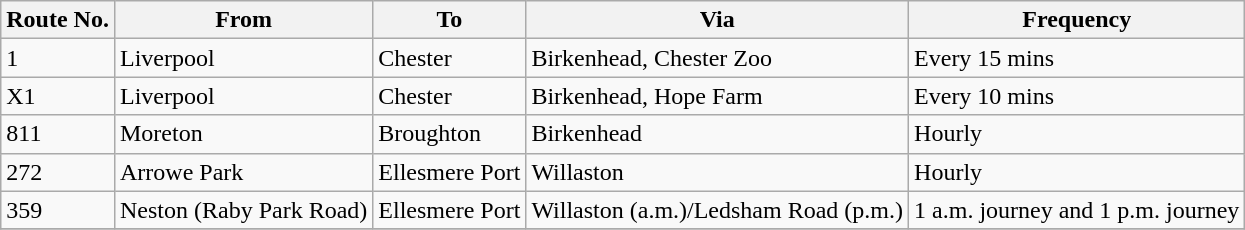<table class="wikitable">
<tr>
<th>Route No.</th>
<th>From</th>
<th>To</th>
<th>Via</th>
<th>Frequency</th>
</tr>
<tr>
<td>1</td>
<td>Liverpool</td>
<td>Chester</td>
<td>Birkenhead, Chester Zoo</td>
<td>Every 15 mins</td>
</tr>
<tr>
<td>X1</td>
<td>Liverpool</td>
<td>Chester</td>
<td>Birkenhead, Hope Farm</td>
<td>Every 10 mins</td>
</tr>
<tr>
<td>811</td>
<td>Moreton</td>
<td>Broughton</td>
<td>Birkenhead</td>
<td>Hourly</td>
</tr>
<tr>
<td>272</td>
<td>Arrowe Park</td>
<td>Ellesmere Port</td>
<td>Willaston</td>
<td>Hourly</td>
</tr>
<tr>
<td>359</td>
<td>Neston (Raby Park Road)</td>
<td>Ellesmere Port</td>
<td>Willaston (a.m.)/Ledsham Road (p.m.)</td>
<td>1 a.m. journey and 1 p.m. journey</td>
</tr>
<tr>
</tr>
</table>
